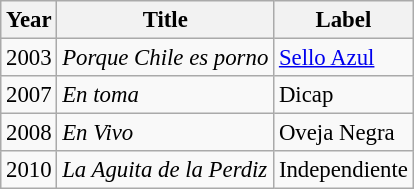<table class="wikitable" style="font-size:95%;">
<tr>
<th>Year</th>
<th>Title</th>
<th>Label</th>
</tr>
<tr>
<td>2003</td>
<td><em>Porque Chile es porno</em></td>
<td><a href='#'>Sello Azul</a></td>
</tr>
<tr>
<td>2007</td>
<td><em>En toma</em></td>
<td>Dicap</td>
</tr>
<tr>
<td>2008</td>
<td><em>En Vivo</em></td>
<td>Oveja Negra</td>
</tr>
<tr>
<td>2010</td>
<td><em>La Aguita de la Perdiz</em></td>
<td>Independiente</td>
</tr>
</table>
